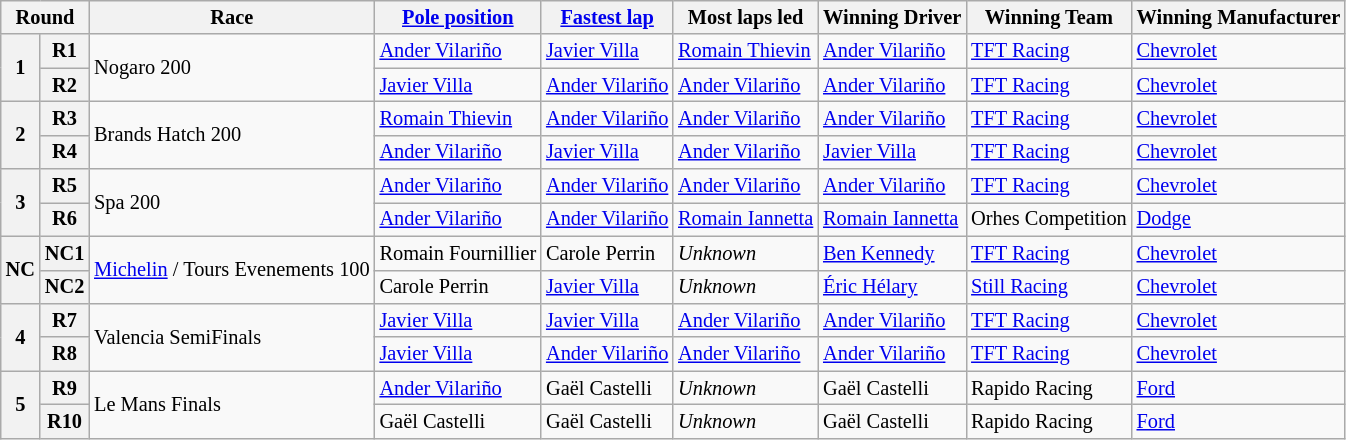<table class="wikitable" style="font-size:85%">
<tr>
<th colspan="2">Round</th>
<th>Race</th>
<th><a href='#'>Pole position</a></th>
<th><a href='#'>Fastest lap</a></th>
<th>Most laps led</th>
<th>Winning Driver</th>
<th>Winning Team</th>
<th>Winning Manufacturer</th>
</tr>
<tr>
<th rowspan="2">1</th>
<th>R1</th>
<td rowspan=2> Nogaro 200</td>
<td> <a href='#'>Ander Vilariño</a></td>
<td> <a href='#'>Javier Villa</a></td>
<td> <a href='#'>Romain Thievin</a></td>
<td> <a href='#'>Ander Vilariño</a></td>
<td><a href='#'>TFT Racing</a></td>
<td><a href='#'>Chevrolet</a></td>
</tr>
<tr>
<th>R2</th>
<td> <a href='#'>Javier Villa</a></td>
<td> <a href='#'>Ander Vilariño</a></td>
<td> <a href='#'>Ander Vilariño</a></td>
<td> <a href='#'>Ander Vilariño</a></td>
<td><a href='#'>TFT Racing</a></td>
<td><a href='#'>Chevrolet</a></td>
</tr>
<tr>
<th rowspan="2">2</th>
<th>R3</th>
<td rowspan=2> Brands Hatch 200</td>
<td> <a href='#'>Romain Thievin</a></td>
<td> <a href='#'>Ander Vilariño</a></td>
<td> <a href='#'>Ander Vilariño</a></td>
<td> <a href='#'>Ander Vilariño</a></td>
<td><a href='#'>TFT Racing</a></td>
<td><a href='#'>Chevrolet</a></td>
</tr>
<tr>
<th>R4</th>
<td> <a href='#'>Ander Vilariño</a></td>
<td> <a href='#'>Javier Villa</a></td>
<td> <a href='#'>Ander Vilariño</a></td>
<td> <a href='#'>Javier Villa</a></td>
<td><a href='#'>TFT Racing</a></td>
<td><a href='#'>Chevrolet</a></td>
</tr>
<tr>
<th rowspan="2">3</th>
<th>R5</th>
<td rowspan=2> Spa 200</td>
<td> <a href='#'>Ander Vilariño</a></td>
<td> <a href='#'>Ander Vilariño</a></td>
<td> <a href='#'>Ander Vilariño</a></td>
<td> <a href='#'>Ander Vilariño</a></td>
<td><a href='#'>TFT Racing</a></td>
<td><a href='#'>Chevrolet</a></td>
</tr>
<tr>
<th>R6</th>
<td> <a href='#'>Ander Vilariño</a></td>
<td> <a href='#'>Ander Vilariño</a></td>
<td> <a href='#'>Romain Iannetta</a></td>
<td> <a href='#'>Romain Iannetta</a></td>
<td>Orhes Competition</td>
<td><a href='#'>Dodge</a></td>
</tr>
<tr>
<th rowspan="2">NC</th>
<th>NC1</th>
<td rowspan=2> <a href='#'>Michelin</a> / Tours Evenements 100</td>
<td> Romain Fournillier</td>
<td> Carole Perrin</td>
<td> <em>Unknown</em></td>
<td> <a href='#'>Ben Kennedy</a></td>
<td><a href='#'>TFT Racing</a></td>
<td><a href='#'>Chevrolet</a></td>
</tr>
<tr>
<th>NC2</th>
<td> Carole Perrin</td>
<td> <a href='#'>Javier Villa</a></td>
<td> <em>Unknown</em></td>
<td> <a href='#'>Éric Hélary</a></td>
<td><a href='#'>Still Racing</a></td>
<td><a href='#'>Chevrolet</a></td>
</tr>
<tr>
<th rowspan="2">4</th>
<th>R7</th>
<td rowspan=2> Valencia SemiFinals</td>
<td> <a href='#'>Javier Villa</a></td>
<td> <a href='#'>Javier Villa</a></td>
<td> <a href='#'>Ander Vilariño</a></td>
<td> <a href='#'>Ander Vilariño</a></td>
<td><a href='#'>TFT Racing</a></td>
<td><a href='#'>Chevrolet</a></td>
</tr>
<tr>
<th>R8</th>
<td> <a href='#'>Javier Villa</a></td>
<td> <a href='#'>Ander Vilariño</a></td>
<td> <a href='#'>Ander Vilariño</a></td>
<td> <a href='#'>Ander Vilariño</a></td>
<td><a href='#'>TFT Racing</a></td>
<td><a href='#'>Chevrolet</a></td>
</tr>
<tr>
<th rowspan="2">5</th>
<th>R9</th>
<td rowspan=2> Le Mans Finals</td>
<td> <a href='#'>Ander Vilariño</a></td>
<td> Gaël Castelli</td>
<td> <em>Unknown</em></td>
<td> Gaël Castelli</td>
<td>Rapido Racing</td>
<td><a href='#'>Ford</a></td>
</tr>
<tr>
<th>R10</th>
<td> Gaël Castelli</td>
<td> Gaël Castelli</td>
<td> <em>Unknown</em></td>
<td> Gaël Castelli</td>
<td>Rapido Racing</td>
<td><a href='#'>Ford</a></td>
</tr>
</table>
